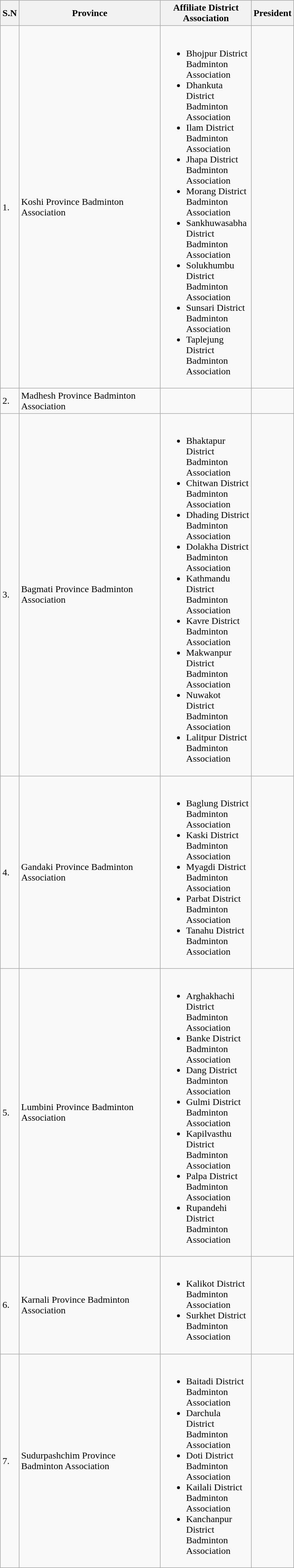<table class="wikitable sortable" style="width:500px;">
<tr>
<th>S.N</th>
<th>Province</th>
<th width="31%">Affiliate District Association</th>
<th>President</th>
</tr>
<tr>
<td>1.</td>
<td>Koshi Province Badminton Association</td>
<td><br><ul><li>Bhojpur District Badminton Association</li><li>Dhankuta District Badminton Association</li><li>Ilam District Badminton Association</li><li>Jhapa District Badminton Association</li><li>Morang District Badminton Association</li><li>Sankhuwasabha District Badminton Association</li><li>Solukhumbu District Badminton Association</li><li>Sunsari District Badminton Association</li><li>Taplejung District Badminton Association</li></ul></td>
<td></td>
</tr>
<tr>
<td>2.</td>
<td>Madhesh Province Badminton Association</td>
<td></td>
</tr>
<tr>
<td>3.</td>
<td>Bagmati Province Badminton Association</td>
<td><br><ul><li>Bhaktapur District Badminton Association</li><li>Chitwan District Badminton Association</li><li>Dhading District Badminton Association</li><li>Dolakha District Badminton Association</li><li>Kathmandu District Badminton Association</li><li>Kavre District Badminton Association</li><li>Makwanpur District Badminton Association</li><li>Nuwakot District Badminton Association</li><li>Lalitpur District Badminton Association</li></ul></td>
<td></td>
</tr>
<tr>
<td>4.</td>
<td>Gandaki Province Badminton Association</td>
<td><br><ul><li>Baglung District Badminton Association</li><li>Kaski District Badminton Association</li><li>Myagdi District Badminton Association</li><li>Parbat District Badminton Association</li><li>Tanahu District Badminton Association</li></ul></td>
<td></td>
</tr>
<tr>
<td>5.</td>
<td>Lumbini Province Badminton Association</td>
<td><br><ul><li>Arghakhachi District Badminton Association</li><li>Banke District Badminton Association</li><li>Dang District Badminton Association</li><li>Gulmi District Badminton Association</li><li>Kapilvasthu District Badminton Association</li><li>Palpa District Badminton Association</li><li>Rupandehi District Badminton Association</li></ul></td>
<td></td>
</tr>
<tr>
<td>6.</td>
<td>Karnali Province Badminton Association</td>
<td><br><ul><li>Kalikot District Badminton Association</li><li>Surkhet District Badminton Association</li></ul></td>
</tr>
<tr>
<td>7.</td>
<td>Sudurpashchim Province Badminton Association</td>
<td><br><ul><li>Baitadi District Badminton Association</li><li>Darchula District Badminton Association</li><li>Doti District Badminton Association</li><li>Kailali District Badminton Association</li><li>Kanchanpur District Badminton Association</li></ul></td>
<td></td>
</tr>
</table>
